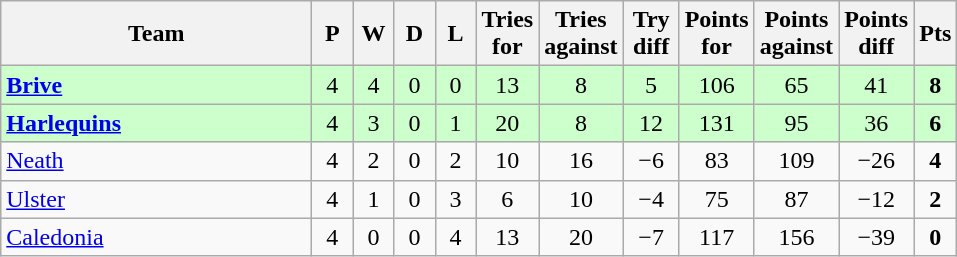<table class="wikitable" style="text-align: center;">
<tr>
<th width="200">Team</th>
<th width="20">P</th>
<th width="20">W</th>
<th width="20">D</th>
<th width="20">L</th>
<th width="20">Tries for</th>
<th width="20">Tries against</th>
<th width="30">Try diff</th>
<th width="20">Points for</th>
<th width="20">Points against</th>
<th width="25">Points diff</th>
<th width="20">Pts</th>
</tr>
<tr bgcolor="#ccffcc">
<td align="left"> <strong><a href='#'>Brive</a></strong></td>
<td>4</td>
<td>4</td>
<td>0</td>
<td>0</td>
<td>13</td>
<td>8</td>
<td>5</td>
<td>106</td>
<td>65</td>
<td>41</td>
<td><strong>8</strong></td>
</tr>
<tr bgcolor="#ccffcc">
<td align="left"> <strong><a href='#'>Harlequins</a></strong></td>
<td>4</td>
<td>3</td>
<td>0</td>
<td>1</td>
<td>20</td>
<td>8</td>
<td>12</td>
<td>131</td>
<td>95</td>
<td>36</td>
<td><strong>6</strong></td>
</tr>
<tr>
<td align="left"> <a href='#'>Neath</a></td>
<td>4</td>
<td>2</td>
<td>0</td>
<td>2</td>
<td>10</td>
<td>16</td>
<td>−6</td>
<td>83</td>
<td>109</td>
<td>−26</td>
<td><strong>4</strong></td>
</tr>
<tr>
<td align="left"> <a href='#'>Ulster</a></td>
<td>4</td>
<td>1</td>
<td>0</td>
<td>3</td>
<td>6</td>
<td>10</td>
<td>−4</td>
<td>75</td>
<td>87</td>
<td>−12</td>
<td><strong>2</strong></td>
</tr>
<tr>
<td align="left"> <a href='#'>Caledonia</a></td>
<td>4</td>
<td>0</td>
<td>0</td>
<td>4</td>
<td>13</td>
<td>20</td>
<td>−7</td>
<td>117</td>
<td>156</td>
<td>−39</td>
<td><strong>0</strong></td>
</tr>
</table>
